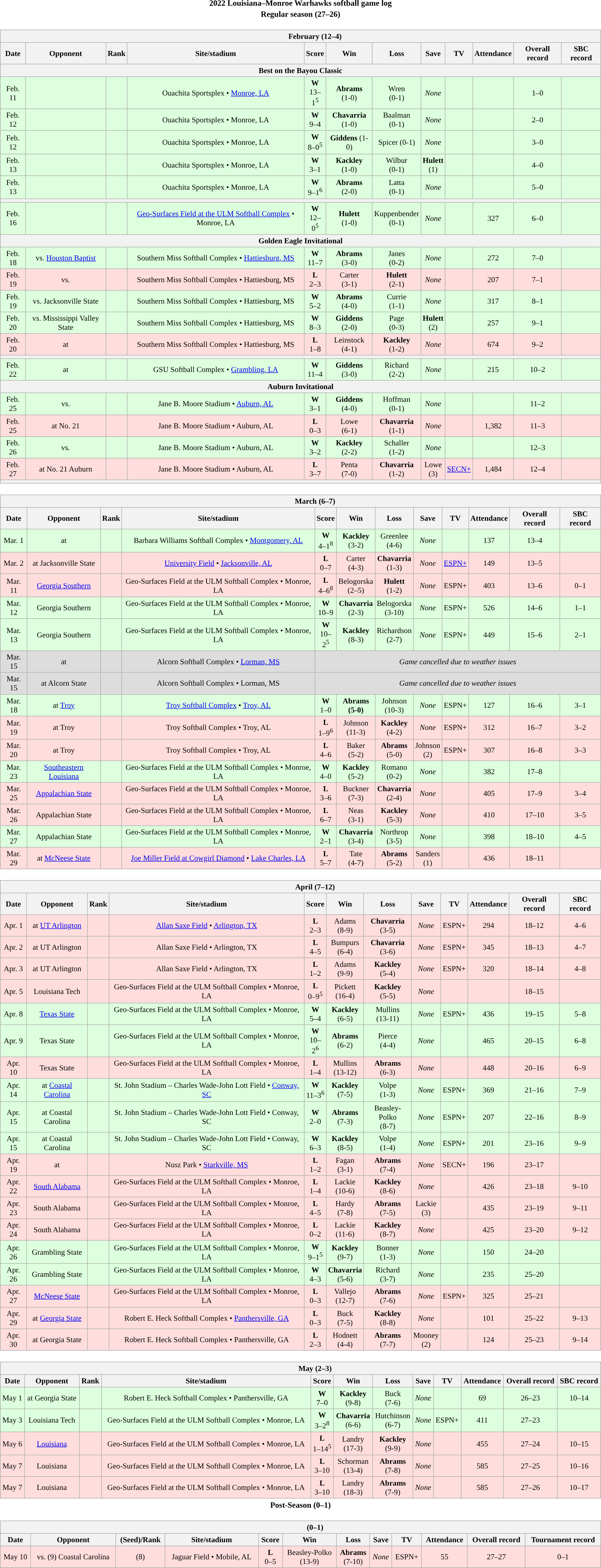<table class="toccolours" width=95% style="clear:both; margin:1.5em auto; text-align:center;">
<tr>
<th colspan=2>2022 Louisiana–Monroe Warhawks softball game log</th>
</tr>
<tr>
<th colspan=2>Regular season (27–26)</th>
</tr>
<tr valign="top">
<td><br><table class="wikitable collapsible" style="margin:auto; width:100%; text-align:center; font-size:95%">
<tr>
<th colspan=12 style="padding-left:4em;">February (12–4)</th>
</tr>
<tr>
<th>Date</th>
<th>Opponent</th>
<th>Rank</th>
<th>Site/stadium</th>
<th>Score</th>
<th>Win</th>
<th>Loss</th>
<th>Save</th>
<th>TV</th>
<th>Attendance</th>
<th>Overall record</th>
<th>SBC record</th>
</tr>
<tr>
<th colspan=12>Best on the Bayou Classic</th>
</tr>
<tr align="center" bgcolor=#ddffdd>
<td>Feb. 11</td>
<td></td>
<td></td>
<td>Ouachita Sportsplex • <a href='#'>Monroe, LA</a></td>
<td><strong>W</strong><br>13–1<sup>5</sup></td>
<td><strong>Abrams</strong><br>(1-0)</td>
<td>Wren<br>(0-1)</td>
<td><em>None</em></td>
<td></td>
<td></td>
<td>1–0</td>
<td></td>
</tr>
<tr align="center" bgcolor=#ddffdd>
<td>Feb. 12</td>
<td></td>
<td></td>
<td>Ouachita Sportsplex • Monroe, LA</td>
<td><strong>W</strong><br>9–4</td>
<td><strong>Chavarria</strong><br>(1-0)</td>
<td>Baalman<br>(0-1)</td>
<td><em>None</em></td>
<td></td>
<td></td>
<td>2–0</td>
<td></td>
</tr>
<tr align="center" bgcolor=#ddffdd>
<td>Feb. 12</td>
<td></td>
<td></td>
<td>Ouachita Sportsplex • Monroe, LA</td>
<td><strong>W</strong><br>8–0<sup>5</sup></td>
<td><strong>Giddens</strong> (1-0)</td>
<td>Spicer (0-1)</td>
<td><em>None</em></td>
<td></td>
<td></td>
<td>3–0</td>
<td></td>
</tr>
<tr align="center" bgcolor=#ddffdd>
<td>Feb. 13</td>
<td></td>
<td></td>
<td>Ouachita Sportsplex • Monroe, LA</td>
<td><strong>W</strong><br>3–1</td>
<td><strong>Kackley</strong><br>(1-0)</td>
<td>Wilbur<br>(0-1)</td>
<td><strong>Hulett</strong><br>(1)</td>
<td></td>
<td></td>
<td>4–0</td>
<td></td>
</tr>
<tr align="center" bgcolor=#ddffdd>
<td>Feb. 13</td>
<td></td>
<td></td>
<td>Ouachita Sportsplex • Monroe, LA</td>
<td><strong>W</strong><br>9–1<sup>6</sup></td>
<td><strong>Abrams</strong><br>(2-0)</td>
<td>Latta<br>(0-1)</td>
<td><em>None</em></td>
<td></td>
<td></td>
<td>5–0</td>
<td></td>
</tr>
<tr>
<th colspan=12></th>
</tr>
<tr align="center" bgcolor=#ddffdd>
<td>Feb. 16</td>
<td></td>
<td></td>
<td><a href='#'>Geo-Surfaces Field at the ULM Softball Complex</a> • Monroe, LA</td>
<td><strong>W</strong><br>12–0<sup>5</sup></td>
<td><strong>Hulett</strong><br>(1-0)</td>
<td>Kuppenbender<br>(0-1)</td>
<td><em>None</em></td>
<td></td>
<td>327</td>
<td>6–0</td>
<td></td>
</tr>
<tr>
<th colspan=12>Golden Eagle Invitational</th>
</tr>
<tr align="center" bgcolor=#ddffdd>
<td>Feb. 18</td>
<td>vs. <a href='#'>Houston Baptist</a></td>
<td></td>
<td>Southern Miss Softball Complex • <a href='#'>Hattiesburg, MS</a></td>
<td><strong>W</strong><br>11–7</td>
<td><strong>Abrams</strong><br>(3-0)</td>
<td>Janes<br>(0-2)</td>
<td><em>None</em></td>
<td></td>
<td>272</td>
<td>7–0</td>
<td></td>
</tr>
<tr align="center" bgcolor=#ffdddd>
<td>Feb. 19</td>
<td>vs. </td>
<td></td>
<td>Southern Miss Softball Complex • Hattiesburg, MS</td>
<td><strong>L</strong><br>2–3</td>
<td>Carter<br>(3-1)</td>
<td><strong>Hulett</strong><br>(2-1)</td>
<td><em>None</em></td>
<td></td>
<td>207</td>
<td>7–1</td>
<td></td>
</tr>
<tr align="center" bgcolor=#ddffdd>
<td>Feb. 19</td>
<td>vs. Jacksonville State</td>
<td></td>
<td>Southern Miss Softball Complex • Hattiesburg, MS</td>
<td><strong>W</strong><br>5–2</td>
<td><strong>Abrams</strong><br>(4-0)</td>
<td>Currie<br>(1-1)</td>
<td><em>None</em></td>
<td></td>
<td>317</td>
<td>8–1</td>
<td></td>
</tr>
<tr align="center" bgcolor=#ddffdd>
<td>Feb. 20</td>
<td>vs. Mississippi Valley State</td>
<td></td>
<td>Southern Miss Softball Complex • Hattiesburg, MS</td>
<td><strong>W</strong><br>8–3</td>
<td><strong>Giddens</strong><br>(2-0)</td>
<td>Page<br>(0-3)</td>
<td><strong>Hulett</strong><br>(2)</td>
<td></td>
<td>257</td>
<td>9–1</td>
<td></td>
</tr>
<tr align="center" bgcolor=#ffdddd>
<td>Feb. 20</td>
<td>at </td>
<td></td>
<td>Southern Miss Softball Complex • Hattiesburg, MS</td>
<td><strong>L</strong><br>1–8</td>
<td>Leinstock<br>(4-1)</td>
<td><strong>Kackley</strong><br>(1-2)</td>
<td><em>None</em></td>
<td></td>
<td>674</td>
<td>9–2</td>
<td></td>
</tr>
<tr>
<th colspan=12></th>
</tr>
<tr align="center" bgcolor=#ddffdd>
<td>Feb. 22</td>
<td>at </td>
<td></td>
<td>GSU Softball Complex • <a href='#'>Grambling, LA</a></td>
<td><strong>W</strong><br>11–4</td>
<td><strong>Giddens</strong><br>(3-0)</td>
<td>Richard<br>(2-2)</td>
<td><em>None</em></td>
<td></td>
<td>215</td>
<td>10–2</td>
<td></td>
</tr>
<tr>
<th colspan=12>Auburn Invitational</th>
</tr>
<tr align="center" bgcolor=#ddffdd>
<td>Feb. 25</td>
<td>vs. </td>
<td></td>
<td>Jane B. Moore Stadium • <a href='#'>Auburn, AL</a></td>
<td><strong>W</strong><br>3–1</td>
<td><strong>Giddens</strong><br>(4-0)</td>
<td>Hoffman<br>(0-1)</td>
<td><em>None</em></td>
<td></td>
<td></td>
<td>11–2</td>
<td></td>
</tr>
<tr align="center" bgcolor=#ffdddd>
<td>Feb. 25</td>
<td>at No. 21 </td>
<td></td>
<td>Jane B. Moore Stadium • Auburn, AL</td>
<td><strong>L</strong><br>0–3</td>
<td>Lowe<br>(6-1)</td>
<td><strong>Chavarria</strong><br>(1-1)</td>
<td><em>None</em></td>
<td></td>
<td>1,382</td>
<td>11–3</td>
<td></td>
</tr>
<tr align="center" bgcolor=#ddffdd>
<td>Feb. 26</td>
<td>vs. </td>
<td></td>
<td>Jane B. Moore Stadium • Auburn, AL</td>
<td><strong>W</strong><br>3–2</td>
<td><strong>Kackley</strong><br>(2-2)</td>
<td>Schaller<br>(1-2)</td>
<td><em>None</em></td>
<td></td>
<td></td>
<td>12–3</td>
<td></td>
</tr>
<tr align="center" bgcolor=#ffdddd>
<td>Feb. 27</td>
<td>at No. 21 Auburn</td>
<td></td>
<td>Jane B. Moore Stadium • Auburn, AL</td>
<td><strong>L</strong><br>3–7</td>
<td>Penta<br>(7-0)</td>
<td><strong>Chavarria</strong><br>(1-2)</td>
<td>Lowe<br>(3)</td>
<td><a href='#'>SECN+</a></td>
<td>1,484</td>
<td>12–4</td>
<td></td>
</tr>
<tr>
<th colspan=12></th>
</tr>
</table>
</td>
</tr>
<tr>
<td><br><table class="wikitable collapsible " style="margin:auto; width:100%; text-align:center; font-size:95%">
<tr>
<th colspan=12 style="padding-left:4em;">March (6–7)</th>
</tr>
<tr>
<th>Date</th>
<th>Opponent</th>
<th>Rank</th>
<th>Site/stadium</th>
<th>Score</th>
<th>Win</th>
<th>Loss</th>
<th>Save</th>
<th>TV</th>
<th>Attendance</th>
<th>Overall record</th>
<th>SBC record</th>
</tr>
<tr align="center" bgcolor=#ddffdd>
<td>Mar. 1</td>
<td>at </td>
<td></td>
<td>Barbara Williams Softball Complex • <a href='#'>Montgomery, AL</a></td>
<td><strong>W</strong><br>4–1<sup>8</sup></td>
<td><strong>Kackley</strong><br>(3-2)</td>
<td>Greenlee<br>(4-6)</td>
<td><em>None</em></td>
<td></td>
<td>137</td>
<td>13–4</td>
<td></td>
</tr>
<tr align="center" bgcolor=#ffdddd>
<td>Mar. 2</td>
<td>at Jacksonville State</td>
<td></td>
<td><a href='#'>University Field</a> • <a href='#'>Jacksonville, AL</a></td>
<td><strong>L</strong><br>0–7</td>
<td>Carter<br>(4-3)</td>
<td><strong>Chavarria</strong><br>(1-3)</td>
<td><em>None</em></td>
<td><a href='#'>ESPN+</a></td>
<td>149</td>
<td>13–5</td>
<td></td>
</tr>
<tr align="center" bgcolor=#ffdddd>
<td>Mar. 11</td>
<td><a href='#'>Georgia Southern</a></td>
<td></td>
<td>Geo-Surfaces Field at the ULM Softball Complex • Monroe, LA</td>
<td><strong>L</strong><br>4–6<sup>8</sup></td>
<td>Belogorska<br>(2–5)</td>
<td><strong>Hulett</strong><br>(1-2)</td>
<td><em>None</em></td>
<td>ESPN+</td>
<td>403</td>
<td>13–6</td>
<td>0–1</td>
</tr>
<tr align="center" bgcolor=#ddffdd>
<td>Mar. 12</td>
<td>Georgia Southern</td>
<td></td>
<td>Geo-Surfaces Field at the ULM Softball Complex • Monroe, LA</td>
<td><strong>W</strong><br>10–9</td>
<td><strong>Chavarria</strong><br>(2-3)</td>
<td>Belogorska<br>(3-10)</td>
<td><em>None</em></td>
<td>ESPN+</td>
<td>526</td>
<td>14–6</td>
<td>1–1</td>
</tr>
<tr align="center" bgcolor=#ddffdd>
<td>Mar. 13</td>
<td>Georgia Southern</td>
<td></td>
<td>Geo-Surfaces Field at the ULM Softball Complex • Monroe, LA</td>
<td><strong>W</strong><br>10–2<sup>5</sup></td>
<td><strong>Kackley</strong><br>(8-3)</td>
<td>Richardson<br>(2-7)</td>
<td><em>None</em></td>
<td>ESPN+</td>
<td>449</td>
<td>15–6</td>
<td>2–1</td>
</tr>
<tr align="center" bgcolor=#dddddd>
<td>Mar. 15</td>
<td>at </td>
<td></td>
<td>Alcorn Softball Complex • <a href='#'>Lorman, MS</a></td>
<td colspan=8><em>Game cancelled due to weather issues</em></td>
</tr>
<tr align="center" bgcolor=#dddddd>
<td>Mar. 15</td>
<td>at Alcorn State</td>
<td></td>
<td>Alcorn Softball Complex • Lorman, MS</td>
<td colspan=8><em>Game cancelled due to weather issues</em></td>
</tr>
<tr align="center" bgcolor=#ddffdd>
<td>Mar. 18</td>
<td>at <a href='#'>Troy</a></td>
<td></td>
<td><a href='#'>Troy Softball Complex</a> • <a href='#'>Troy, AL</a></td>
<td><strong>W</strong><br>1–0</td>
<td><strong>Abrams<br>(5-0)</strong></td>
<td>Johnson<br>(10-3)</td>
<td><em>None</em></td>
<td>ESPN+</td>
<td>127</td>
<td>16–6</td>
<td>3–1</td>
</tr>
<tr align="center" bgcolor=#ffdddd>
<td>Mar. 19</td>
<td>at Troy</td>
<td></td>
<td>Troy Softball Complex • Troy, AL</td>
<td><strong>L</strong><br>1–9<sup>6</sup></td>
<td>Johnson<br>(11-3)</td>
<td><strong>Kackley</strong><br>(4-2)</td>
<td><em>None</em></td>
<td>ESPN+</td>
<td>312</td>
<td>16–7</td>
<td>3–2</td>
</tr>
<tr align="center" bgcolor=#ffdddd>
<td>Mar. 20</td>
<td>at Troy</td>
<td></td>
<td>Troy Softball Complex • Troy, AL</td>
<td><strong>L</strong><br>4–6</td>
<td>Baker<br>(5-2)</td>
<td><strong>Abrams</strong><br>(5-0)</td>
<td>Johnson<br>(2)</td>
<td>ESPN+</td>
<td>307</td>
<td>16–8</td>
<td>3–3</td>
</tr>
<tr align="center" bgcolor=#ddffdd>
<td>Mar. 23</td>
<td><a href='#'>Southeastern Louisiana</a></td>
<td></td>
<td>Geo-Surfaces Field at the ULM Softball Complex • Monroe, LA</td>
<td><strong>W</strong><br>4–0</td>
<td><strong>Kackley</strong><br>(5-2)</td>
<td>Romano<br>(0-2)</td>
<td><em>None</em></td>
<td></td>
<td>382</td>
<td>17–8</td>
<td></td>
</tr>
<tr align="center" bgcolor=#ffdddd>
<td>Mar. 25</td>
<td><a href='#'>Appalachian State</a></td>
<td></td>
<td>Geo-Surfaces Field at the ULM Softball Complex • Monroe, LA</td>
<td><strong>L</strong><br>3–6</td>
<td>Buckner<br>(7-3)</td>
<td><strong>Chavarria</strong><br>(2-4)</td>
<td><em>None</em></td>
<td></td>
<td>405</td>
<td>17–9</td>
<td>3–4</td>
</tr>
<tr align="center" bgcolor=#ffdddd>
<td>Mar. 26</td>
<td>Appalachian State</td>
<td></td>
<td>Geo-Surfaces Field at the ULM Softball Complex • Monroe, LA</td>
<td><strong>L</strong><br>6–7</td>
<td>Neas<br>(3-1)</td>
<td><strong>Kackley</strong><br>(5-3)</td>
<td><em>None</em></td>
<td></td>
<td>410</td>
<td>17–10</td>
<td>3–5</td>
</tr>
<tr align="center" bgcolor=#ddffdd>
<td>Mar. 27</td>
<td>Appalachian State</td>
<td></td>
<td>Geo-Surfaces Field at the ULM Softball Complex • Monroe, LA</td>
<td><strong>W</strong><br>2–1</td>
<td><strong>Chavarria</strong><br>(3-4)</td>
<td>Northrop<br>(3-5)</td>
<td><em>None</em></td>
<td></td>
<td>398</td>
<td>18–10</td>
<td>4–5</td>
</tr>
<tr align="center" bgcolor=#ffdddd>
<td>Mar. 29</td>
<td>at <a href='#'>McNeese State</a></td>
<td></td>
<td><a href='#'>Joe Miller Field at Cowgirl Diamond</a> • <a href='#'>Lake Charles, LA</a></td>
<td><strong>L</strong><br>5–7</td>
<td>Tate<br>(4-7)</td>
<td><strong>Abrams</strong><br>(5-2)</td>
<td>Sanders<br>(1)</td>
<td></td>
<td>436</td>
<td>18–11</td>
<td></td>
</tr>
</table>
</td>
</tr>
<tr>
<td><br><table class="wikitable collapsible " style="margin:auto; width:100%; text-align:center; font-size:95%">
<tr>
<th colspan=12 style="padding-left:4em;">April (7–12)</th>
</tr>
<tr>
<th>Date</th>
<th>Opponent</th>
<th>Rank</th>
<th>Site/stadium</th>
<th>Score</th>
<th>Win</th>
<th>Loss</th>
<th>Save</th>
<th>TV</th>
<th>Attendance</th>
<th>Overall record</th>
<th>SBC record</th>
</tr>
<tr align="center" bgcolor=#ffdddd>
<td>Apr. 1</td>
<td>at <a href='#'>UT Arlington</a></td>
<td></td>
<td><a href='#'>Allan Saxe Field</a> • <a href='#'>Arlington, TX</a></td>
<td><strong>L</strong><br>2–3</td>
<td>Adams<br>(8-9)</td>
<td><strong>Chavarria</strong><br>(3-5)</td>
<td><em>None</em></td>
<td>ESPN+</td>
<td>294</td>
<td>18–12</td>
<td>4–6</td>
</tr>
<tr align="center" bgcolor=#ffdddd>
<td>Apr. 2</td>
<td>at UT Arlington</td>
<td></td>
<td>Allan Saxe Field • Arlington, TX</td>
<td><strong>L</strong><br>4–5</td>
<td>Bumpurs<br>(6-4)</td>
<td><strong>Chavarria</strong><br>(3-6)</td>
<td><em>None</em></td>
<td>ESPN+</td>
<td>345</td>
<td>18–13</td>
<td>4–7</td>
</tr>
<tr align="center" bgcolor=#ffdddd>
<td>Apr. 3</td>
<td>at UT Arlington</td>
<td></td>
<td>Allan Saxe Field • Arlington, TX</td>
<td><strong>L</strong><br>1–2</td>
<td>Adams<br>(9-9)</td>
<td><strong>Kackley</strong><br>(5-4)</td>
<td><em>None</em></td>
<td>ESPN+</td>
<td>320</td>
<td>18–14</td>
<td>4–8</td>
</tr>
<tr align="center" bgcolor=#ffdddd>
<td>Apr. 5</td>
<td>Louisiana Tech</td>
<td></td>
<td>Geo-Surfaces Field at the ULM Softball Complex • Monroe, LA</td>
<td><strong>L</strong><br>0–9<sup>5</sup></td>
<td>Pickett<br>(16-4)</td>
<td><strong>Kackley</strong><br>(5-5)</td>
<td><em>None</em></td>
<td></td>
<td></td>
<td>18–15</td>
<td></td>
</tr>
<tr align="center" bgcolor=#ddffdd>
<td>Apr. 8</td>
<td><a href='#'>Texas State</a></td>
<td></td>
<td>Geo-Surfaces Field at the ULM Softball Complex • Monroe, LA</td>
<td><strong>W</strong><br>5–4</td>
<td><strong>Kackley</strong><br>(6-5)</td>
<td>Mullins<br>(13-11)</td>
<td><em>None</em></td>
<td>ESPN+</td>
<td>436</td>
<td>19–15</td>
<td>5–8</td>
</tr>
<tr align="center" bgcolor=#ddffdd>
<td>Apr. 9</td>
<td>Texas State</td>
<td></td>
<td>Geo-Surfaces Field at the ULM Softball Complex • Monroe, LA</td>
<td><strong>W</strong><br>10–2<sup>6</sup></td>
<td><strong>Abrams</strong><br>(6-2)</td>
<td>Pierce<br>(4-4)</td>
<td><em>None</em></td>
<td></td>
<td>465</td>
<td>20–15</td>
<td>6–8</td>
</tr>
<tr align="center" bgcolor=#ffdddd>
<td>Apr. 10</td>
<td>Texas State</td>
<td></td>
<td>Geo-Surfaces Field at the ULM Softball Complex • Monroe, LA</td>
<td><strong>L</strong><br>1–4</td>
<td>Mullins<br>(13-12)</td>
<td><strong>Abrams</strong><br>(6-3)</td>
<td><em>None</em></td>
<td></td>
<td>448</td>
<td>20–16</td>
<td>6–9</td>
</tr>
<tr align="center" bgcolor=#ddffdd>
<td>Apr. 14</td>
<td>at <a href='#'>Coastal Carolina</a></td>
<td></td>
<td>St. John Stadium – Charles Wade-John Lott Field • <a href='#'>Conway, SC</a></td>
<td><strong>W</strong><br>11–3<sup>6</sup></td>
<td><strong>Kackley</strong><br>(7-5)</td>
<td>Volpe<br>(1-3)</td>
<td><em>None</em></td>
<td>ESPN+</td>
<td>369</td>
<td>21–16</td>
<td>7–9</td>
</tr>
<tr align="center" bgcolor=#ddffdd>
<td>Apr. 15</td>
<td>at Coastal Carolina</td>
<td></td>
<td>St. John Stadium – Charles Wade-John Lott Field • Conway, SC</td>
<td><strong>W</strong><br>2–0</td>
<td><strong>Abrams</strong><br>(7-3)</td>
<td>Beasley-Polko<br>(8-7)</td>
<td><em>None</em></td>
<td>ESPN+</td>
<td>207</td>
<td>22–16</td>
<td>8–9</td>
</tr>
<tr align="center" bgcolor=#ddffdd>
<td>Apr. 15</td>
<td>at Coastal Carolina</td>
<td></td>
<td>St. John Stadium – Charles Wade-John Lott Field • Conway, SC</td>
<td><strong>W</strong><br>6–3</td>
<td><strong>Kackley</strong><br>(8-5)</td>
<td>Volpe<br>(1-4)</td>
<td><em>None</em></td>
<td>ESPN+</td>
<td>201</td>
<td>23–16</td>
<td>9–9</td>
</tr>
<tr align="center" bgcolor=#ffdddd>
<td>Apr. 19</td>
<td>at </td>
<td></td>
<td>Nusz Park • <a href='#'>Starkville, MS</a></td>
<td><strong>L</strong><br>1–2</td>
<td>Fagan<br>(3-1)</td>
<td><strong>Abrams</strong><br>(7-4)</td>
<td><em>None</em></td>
<td>SECN+</td>
<td>196</td>
<td>23–17</td>
<td></td>
</tr>
<tr align="center" bgcolor=#ffdddd>
<td>Apr. 22</td>
<td><a href='#'>South Alabama</a></td>
<td></td>
<td>Geo-Surfaces Field at the ULM Softball Complex • Monroe, LA</td>
<td><strong>L</strong><br>1–4</td>
<td>Lackie<br>(10-6)</td>
<td><strong>Kackley</strong><br>(8-6)</td>
<td><em>None</em></td>
<td></td>
<td>426</td>
<td>23–18</td>
<td>9–10</td>
</tr>
<tr align="center" bgcolor=#ffdddd>
<td>Apr. 23</td>
<td>South Alabama</td>
<td></td>
<td>Geo-Surfaces Field at the ULM Softball Complex • Monroe, LA</td>
<td><strong>L</strong><br>4–5</td>
<td>Hardy<br>(7-8)</td>
<td><strong>Abrams</strong><br>(7-5)</td>
<td>Lackie<br>(3)</td>
<td></td>
<td>435</td>
<td>23–19</td>
<td>9–11</td>
</tr>
<tr align="center" bgcolor=#ffdddd>
<td>Apr. 24</td>
<td>South Alabama</td>
<td></td>
<td>Geo-Surfaces Field at the ULM Softball Complex • Monroe, LA</td>
<td><strong>L</strong><br>0–2</td>
<td>Lackie<br>(11-6)</td>
<td><strong>Kackley</strong><br>(8-7)</td>
<td><em>None</em></td>
<td></td>
<td>425</td>
<td>23–20</td>
<td>9–12</td>
</tr>
<tr align="center" bgcolor=#ddffdd>
<td>Apr. 26</td>
<td>Grambling State</td>
<td></td>
<td>Geo-Surfaces Field at the ULM Softball Complex • Monroe, LA</td>
<td><strong>W</strong><br>9–1<sup>5</sup></td>
<td><strong>Kackley</strong><br>(9-7)</td>
<td>Bonner<br>(1-3)</td>
<td><em>None</em></td>
<td></td>
<td>150</td>
<td>24–20</td>
<td></td>
</tr>
<tr align="center" bgcolor=#ddffdd>
<td>Apr. 26</td>
<td>Grambling State</td>
<td></td>
<td>Geo-Surfaces Field at the ULM Softball Complex • Monroe, LA</td>
<td><strong>W</strong><br>4–3</td>
<td><strong>Chavarria</strong><br>(5-6)</td>
<td>Richard<br>(3-7)</td>
<td><em>None</em></td>
<td></td>
<td>235</td>
<td>25–20</td>
<td></td>
</tr>
<tr align="center" bgcolor=#ffdddd>
<td>Apr. 27</td>
<td><a href='#'>McNeese State</a></td>
<td></td>
<td>Geo-Surfaces Field at the ULM Softball Complex • Monroe, LA</td>
<td><strong>L</strong><br>0–3</td>
<td>Vallejo<br>(12-7)</td>
<td><strong>Abrams</strong><br>(7-6)</td>
<td><em>None</em></td>
<td>ESPN+</td>
<td>325</td>
<td>25–21</td>
<td></td>
</tr>
<tr align="center" bgcolor=#ffdddd>
<td>Apr. 29</td>
<td>at <a href='#'>Georgia State</a></td>
<td></td>
<td>Robert E. Heck Softball Complex • <a href='#'>Panthersville, GA</a></td>
<td><strong>L</strong><br>0–3</td>
<td>Buck<br>(7-5)</td>
<td><strong>Kackley</strong><br>(8-8)</td>
<td><em>None</em></td>
<td></td>
<td>101</td>
<td>25–22</td>
<td>9–13</td>
</tr>
<tr align="center" bgcolor=#ffdddd>
<td>Apr. 30</td>
<td>at Georgia State</td>
<td></td>
<td>Robert E. Heck Softball Complex • Panthersville, GA</td>
<td><strong>L</strong><br>2–3</td>
<td>Hodnett<br>(4-4)</td>
<td><strong>Abrams</strong><br>(7-7)</td>
<td>Mooney<br>(2)</td>
<td></td>
<td>124</td>
<td>25–23</td>
<td>9–14</td>
</tr>
</table>
</td>
</tr>
<tr>
<td><br><table class="wikitable collapsible " style="margin:auto; width:100%; text-align:center; font-size:95%">
<tr>
<th colspan=12 style="padding-left:4em;">May (2–3)</th>
</tr>
<tr>
<th>Date</th>
<th>Opponent</th>
<th>Rank</th>
<th>Site/stadium</th>
<th>Score</th>
<th>Win</th>
<th>Loss</th>
<th>Save</th>
<th>TV</th>
<th>Attendance</th>
<th>Overall record</th>
<th>SBC record</th>
</tr>
<tr align="center" bgcolor=#ddffdd>
<td>May 1</td>
<td>at Georgia State</td>
<td></td>
<td>Robert E. Heck Softball Complex • Panthersville, GA</td>
<td><strong>W</strong><br>7–0</td>
<td><strong>Kackley</strong><br>(9-8)</td>
<td>Buck<br>(7-6)</td>
<td><em>None</em></td>
<td></td>
<td>69</td>
<td>26–23</td>
<td>10–14</td>
</tr>
<tr align="center" bgcolor=#ddffdd>
<td>May 3</td>
<td>Louisiana Tech</td>
<td></td>
<td>Geo-Surfaces Field at the ULM Softball Complex • Monroe, LA</td>
<td><strong>W</strong><br>3–2<sup>8</sup></td>
<td><strong>Chavarria</strong><br>(6-6)</td>
<td>Hutchinson<br>(6-7)</td>
<td><em>None</em></td>
<td>ESPN+</td>
<td>411</td>
<td>27–23</td>
<td></td>
</tr>
<tr align="center" bgcolor=#ffdddd>
<td>May 6</td>
<td><a href='#'>Louisiana</a></td>
<td></td>
<td>Geo-Surfaces Field at the ULM Softball Complex • Monroe, LA</td>
<td><strong>L</strong><br>1–14<sup>5</sup></td>
<td>Landry<br>(17-3)</td>
<td><strong>Kackley</strong><br>(9-9)</td>
<td><em>None</em></td>
<td></td>
<td>455</td>
<td>27–24</td>
<td>10–15</td>
</tr>
<tr align="center" bgcolor=#ffdddd>
<td>May 7</td>
<td>Louisiana</td>
<td></td>
<td>Geo-Surfaces Field at the ULM Softball Complex • Monroe, LA</td>
<td><strong>L</strong><br>3–10</td>
<td>Schorman<br>(13-4)</td>
<td><strong>Abrams</strong><br>(7-8)</td>
<td><em>None</em></td>
<td></td>
<td>585</td>
<td>27–25</td>
<td>10–16</td>
</tr>
<tr align="center" bgcolor=#ffdddd>
<td>May 7</td>
<td>Louisiana</td>
<td></td>
<td>Geo-Surfaces Field at the ULM Softball Complex • Monroe, LA</td>
<td><strong>L</strong><br>3–10</td>
<td>Landry<br>(18-3)</td>
<td><strong>Abrams</strong><br>(7-9)</td>
<td><em>None</em></td>
<td></td>
<td>585</td>
<td>27–26</td>
<td>10–17</td>
</tr>
</table>
</td>
</tr>
<tr>
<th colspan=2>Post-Season (0–1)</th>
</tr>
<tr>
<td><br><table class="wikitable collapsible" style="margin:auto; width:100%; text-align:center; font-size:95%">
<tr>
<th colspan=12 style="padding-left:4em;"> (0–1)</th>
</tr>
<tr>
<th>Date</th>
<th>Opponent</th>
<th>(Seed)/Rank</th>
<th>Site/stadium</th>
<th>Score</th>
<th>Win</th>
<th>Loss</th>
<th>Save</th>
<th>TV</th>
<th>Attendance</th>
<th>Overall record</th>
<th>Tournament record</th>
</tr>
<tr align="center" bgcolor=#ffdddd>
<td>May 10</td>
<td>vs. (9) Coastal Carolina</td>
<td>(8)</td>
<td>Jaguar Field • Mobile, AL</td>
<td><strong>L</strong><br>0–5</td>
<td>Beasley-Polko<br>(13-9)</td>
<td><strong>Abrams</strong><br>(7-10)</td>
<td><em>None</em></td>
<td>ESPN+</td>
<td>55</td>
<td>27–27</td>
<td>0–1</td>
</tr>
</table>
</td>
</tr>
</table>
